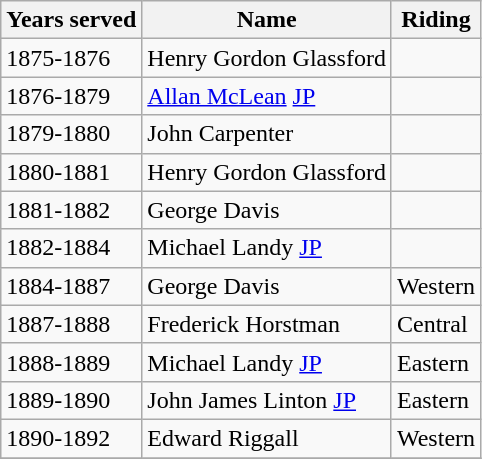<table class="wikitable">
<tr>
<th>Years served</th>
<th>Name</th>
<th>Riding</th>
</tr>
<tr>
<td>1875-1876</td>
<td>Henry Gordon Glassford</td>
<td></td>
</tr>
<tr>
<td>1876-1879</td>
<td><a href='#'>Allan McLean</a> <a href='#'>JP</a></td>
<td></td>
</tr>
<tr>
<td>1879-1880</td>
<td>John Carpenter</td>
<td></td>
</tr>
<tr>
<td>1880-1881</td>
<td>Henry Gordon Glassford</td>
<td></td>
</tr>
<tr>
<td>1881-1882</td>
<td>George Davis</td>
<td></td>
</tr>
<tr>
<td>1882-1884</td>
<td>Michael Landy <a href='#'>JP</a></td>
<td></td>
</tr>
<tr>
<td>1884-1887</td>
<td>George Davis</td>
<td>Western</td>
</tr>
<tr>
<td>1887-1888</td>
<td>Frederick Horstman</td>
<td>Central</td>
</tr>
<tr>
<td>1888-1889</td>
<td>Michael Landy <a href='#'>JP</a></td>
<td>Eastern</td>
</tr>
<tr>
<td>1889-1890</td>
<td>John James Linton <a href='#'>JP</a></td>
<td>Eastern</td>
</tr>
<tr>
<td>1890-1892</td>
<td>Edward Riggall</td>
<td>Western</td>
</tr>
<tr>
</tr>
</table>
